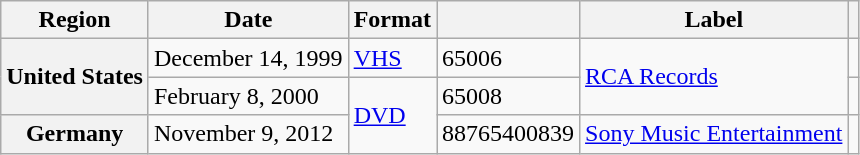<table class="wikitable plainrowheaders">
<tr>
<th scope="col">Region</th>
<th scope="col">Date</th>
<th scope="col">Format</th>
<th scope="col"></th>
<th scope="col">Label</th>
<th scope="col"></th>
</tr>
<tr>
<th scope="row" rowspan="2">United States</th>
<td>December 14, 1999</td>
<td><a href='#'>VHS</a></td>
<td>65006</td>
<td rowspan="2"><a href='#'>RCA Records</a></td>
<td align="center"></td>
</tr>
<tr>
<td>February 8, 2000</td>
<td rowspan="2"><a href='#'>DVD</a></td>
<td>65008</td>
<td align="center"></td>
</tr>
<tr>
<th scope="row">Germany</th>
<td>November 9, 2012</td>
<td>88765400839</td>
<td><a href='#'>Sony Music Entertainment</a></td>
<td align="center"></td>
</tr>
</table>
